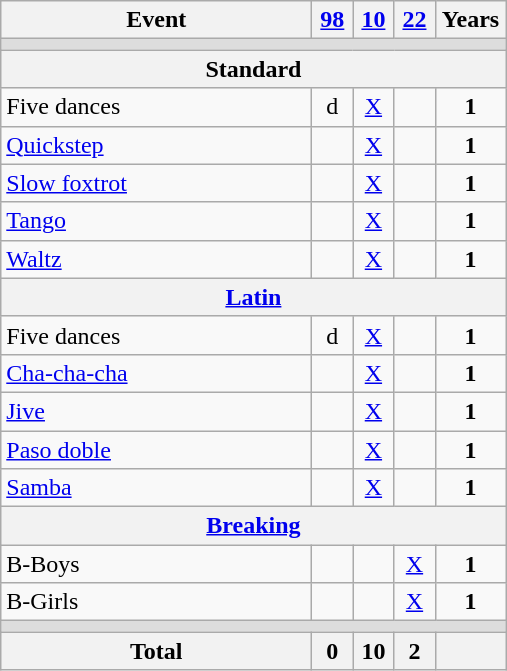<table class="wikitable" style="text-align:center">
<tr>
<th width="200">Event</th>
<th width=20><a href='#'>98</a></th>
<th width=20><a href='#'>10</a></th>
<th width=20><a href='#'>22</a></th>
<th width=40>Years</th>
</tr>
<tr bgcolor=#DDDDDD>
<td colspan=5></td>
</tr>
<tr>
<th colspan=5>Standard</th>
</tr>
<tr>
<td align=left>Five dances</td>
<td>d</td>
<td><a href='#'>X</a></td>
<td></td>
<td><strong>1</strong></td>
</tr>
<tr>
<td align=left><a href='#'>Quickstep</a></td>
<td></td>
<td><a href='#'>X</a></td>
<td></td>
<td><strong>1</strong></td>
</tr>
<tr>
<td align=left><a href='#'>Slow foxtrot</a></td>
<td></td>
<td><a href='#'>X</a></td>
<td></td>
<td><strong>1</strong></td>
</tr>
<tr>
<td align=left><a href='#'>Tango</a></td>
<td></td>
<td><a href='#'>X</a></td>
<td></td>
<td><strong>1</strong></td>
</tr>
<tr>
<td align=left><a href='#'>Waltz</a></td>
<td></td>
<td><a href='#'>X</a></td>
<td></td>
<td><strong>1</strong></td>
</tr>
<tr>
<th colspan=5><a href='#'>Latin</a></th>
</tr>
<tr>
<td align=left>Five dances</td>
<td>d</td>
<td><a href='#'>X</a></td>
<td></td>
<td><strong>1</strong></td>
</tr>
<tr>
<td align=left><a href='#'>Cha-cha-cha</a></td>
<td></td>
<td><a href='#'>X</a></td>
<td></td>
<td><strong>1</strong></td>
</tr>
<tr>
<td align=left><a href='#'>Jive</a></td>
<td></td>
<td><a href='#'>X</a></td>
<td></td>
<td><strong>1</strong></td>
</tr>
<tr>
<td align=left><a href='#'>Paso doble</a></td>
<td></td>
<td><a href='#'>X</a></td>
<td></td>
<td><strong>1</strong></td>
</tr>
<tr>
<td align=left><a href='#'>Samba</a></td>
<td></td>
<td><a href='#'>X</a></td>
<td></td>
<td><strong>1</strong></td>
</tr>
<tr>
<th colspan=5><a href='#'>Breaking</a></th>
</tr>
<tr>
<td align=left>B-Boys</td>
<td></td>
<td></td>
<td><a href='#'>X</a></td>
<td><strong>1</strong></td>
</tr>
<tr>
<td align=left>B-Girls</td>
<td></td>
<td></td>
<td><a href='#'>X</a></td>
<td><strong>1</strong></td>
</tr>
<tr bgcolor=#DDDDDD>
<td colspan=5></td>
</tr>
<tr>
<th>Total</th>
<th>0</th>
<th>10</th>
<th>2</th>
<th></th>
</tr>
</table>
